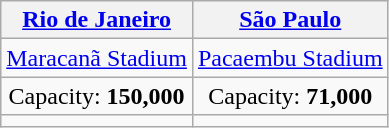<table class="wikitable" style="text-align:center">
<tr>
<th><a href='#'>Rio de Janeiro</a></th>
<th><a href='#'>São Paulo</a></th>
</tr>
<tr>
<td><a href='#'>Maracanã Stadium</a></td>
<td><a href='#'>Pacaembu Stadium</a></td>
</tr>
<tr>
<td>Capacity: <strong>150,000</strong></td>
<td>Capacity: <strong>71,000</strong></td>
</tr>
<tr>
<td></td>
<td></td>
</tr>
</table>
